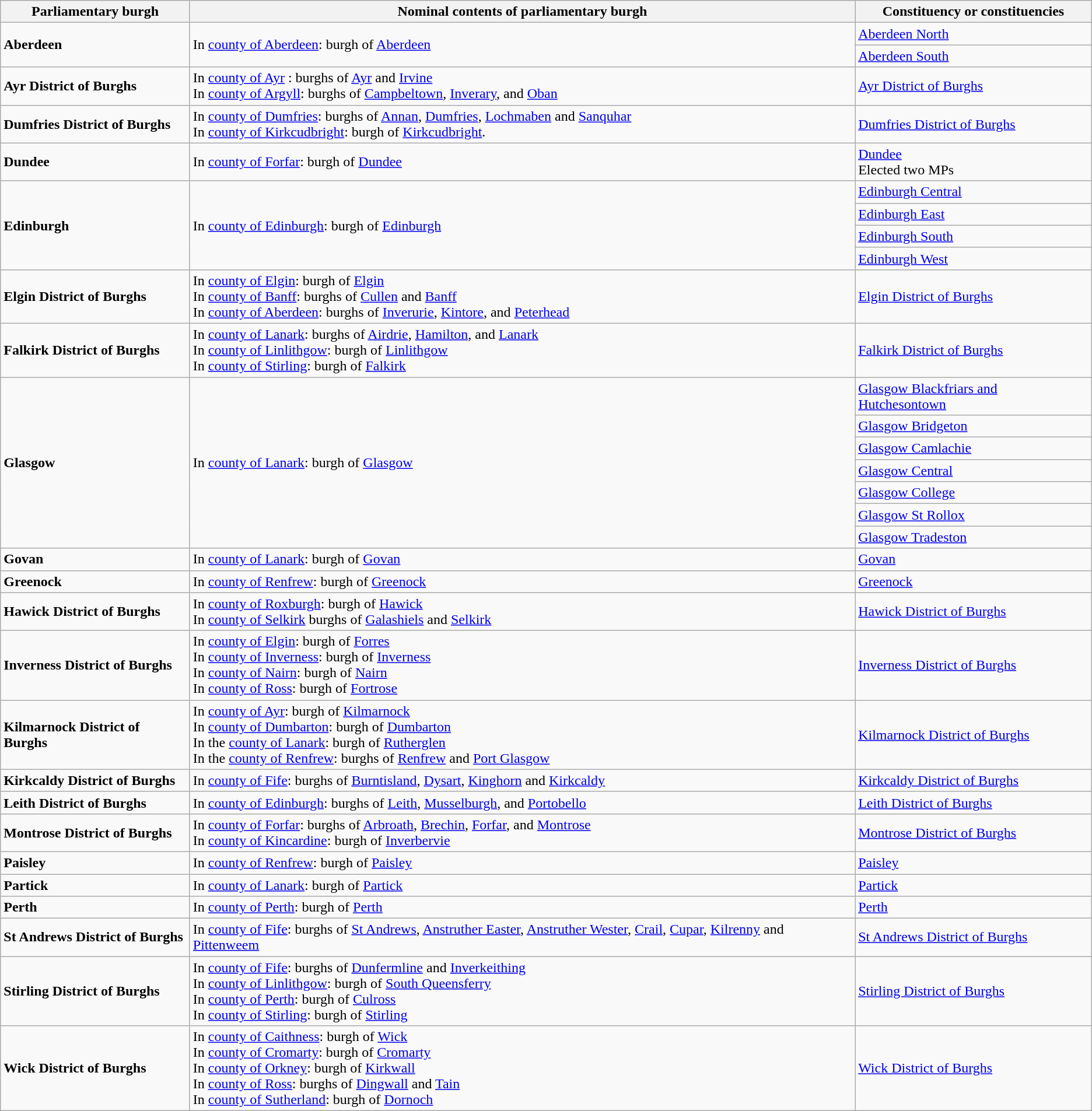<table class=wikitable>
<tr>
<th>Parliamentary burgh</th>
<th>Nominal contents of parliamentary burgh</th>
<th>Constituency or constituencies</th>
</tr>
<tr>
<td rowspan=2><strong>Aberdeen</strong></td>
<td rowspan=2>In <a href='#'>county of Aberdeen</a>: burgh of <a href='#'>Aberdeen</a></td>
<td><a href='#'>Aberdeen North</a></td>
</tr>
<tr>
<td><a href='#'>Aberdeen South</a></td>
</tr>
<tr>
<td><strong>Ayr District of Burghs</strong></td>
<td>In <a href='#'>county of Ayr</a> : burghs of <a href='#'>Ayr</a> and <a href='#'>Irvine</a><br> In <a href='#'>county of Argyll</a>: burghs of <a href='#'>Campbeltown</a>, <a href='#'>Inverary</a>, and <a href='#'>Oban</a></td>
<td><a href='#'>Ayr District of Burghs</a></td>
</tr>
<tr>
<td><strong>Dumfries District of Burghs</strong></td>
<td>In <a href='#'>county of Dumfries</a>: burghs of <a href='#'>Annan</a>, <a href='#'>Dumfries</a>, <a href='#'>Lochmaben</a> and <a href='#'>Sanquhar</a><br> In <a href='#'>county of Kirkcudbright</a>: burgh of <a href='#'>Kirkcudbright</a>.</td>
<td><a href='#'>Dumfries District of Burghs</a></td>
</tr>
<tr>
<td><strong>Dundee</strong></td>
<td>In <a href='#'>county of Forfar</a>: burgh of <a href='#'>Dundee</a></td>
<td><a href='#'>Dundee</a><br> Elected two MPs</td>
</tr>
<tr>
<td rowspan=4><strong>Edinburgh</strong></td>
<td rowspan=4>In <a href='#'>county of Edinburgh</a>: burgh of <a href='#'>Edinburgh</a></td>
<td><a href='#'>Edinburgh Central</a></td>
</tr>
<tr>
<td><a href='#'>Edinburgh East</a></td>
</tr>
<tr>
<td><a href='#'>Edinburgh South</a></td>
</tr>
<tr>
<td><a href='#'>Edinburgh West</a></td>
</tr>
<tr>
<td><strong>Elgin District of Burghs</strong></td>
<td>In <a href='#'>county of Elgin</a>: burgh of <a href='#'>Elgin</a><br> In <a href='#'>county of Banff</a>: burghs of <a href='#'>Cullen</a> and <a href='#'>Banff</a><br> In <a href='#'>county of Aberdeen</a>: burghs of <a href='#'>Inverurie</a>, <a href='#'>Kintore</a>, and <a href='#'>Peterhead</a></td>
<td><a href='#'>Elgin District of Burghs</a></td>
</tr>
<tr>
<td><strong>Falkirk District of Burghs</strong></td>
<td>In <a href='#'>county of Lanark</a>: burghs of <a href='#'>Airdrie</a>, <a href='#'>Hamilton</a>, and <a href='#'>Lanark</a><br> In <a href='#'>county of Linlithgow</a>: burgh of <a href='#'>Linlithgow</a><br> In <a href='#'>county of Stirling</a>: burgh of <a href='#'>Falkirk</a></td>
<td><a href='#'>Falkirk District of Burghs</a></td>
</tr>
<tr>
<td rowspan=7><strong>Glasgow</strong></td>
<td rowspan=7>In <a href='#'>county of Lanark</a>: burgh of <a href='#'>Glasgow</a></td>
<td><a href='#'>Glasgow Blackfriars and Hutchesontown</a></td>
</tr>
<tr>
<td><a href='#'>Glasgow Bridgeton</a></td>
</tr>
<tr>
<td><a href='#'>Glasgow Camlachie</a></td>
</tr>
<tr>
<td><a href='#'>Glasgow Central</a></td>
</tr>
<tr>
<td><a href='#'>Glasgow College</a></td>
</tr>
<tr>
<td><a href='#'>Glasgow St Rollox</a></td>
</tr>
<tr>
<td><a href='#'>Glasgow Tradeston</a></td>
</tr>
<tr>
<td><strong>Govan</strong></td>
<td>In <a href='#'>county of Lanark</a>: burgh of <a href='#'>Govan</a></td>
<td><a href='#'>Govan</a></td>
</tr>
<tr>
<td><strong>Greenock</strong></td>
<td>In <a href='#'>county of Renfrew</a>: burgh of <a href='#'>Greenock</a></td>
<td><a href='#'>Greenock</a></td>
</tr>
<tr>
<td><strong>Hawick District of Burghs</strong></td>
<td>In <a href='#'>county of Roxburgh</a>: burgh of <a href='#'>Hawick</a><br> In <a href='#'>county of Selkirk</a> burghs of <a href='#'>Galashiels</a> and <a href='#'>Selkirk</a></td>
<td><a href='#'>Hawick District of Burghs</a></td>
</tr>
<tr>
<td><strong>Inverness District of Burghs</strong></td>
<td>In <a href='#'>county of Elgin</a>: burgh of <a href='#'>Forres</a><br> In <a href='#'>county of Inverness</a>: burgh of <a href='#'>Inverness</a><br> In <a href='#'>county of Nairn</a>: burgh of <a href='#'>Nairn</a><br> In <a href='#'>county of Ross</a>: burgh of <a href='#'>Fortrose</a></td>
<td><a href='#'>Inverness District of Burghs</a></td>
</tr>
<tr>
<td><strong>Kilmarnock District of Burghs</strong></td>
<td>In <a href='#'>county of Ayr</a>: burgh of <a href='#'>Kilmarnock</a><br> In <a href='#'>county of Dumbarton</a>: burgh of <a href='#'>Dumbarton</a><br> In the <a href='#'>county of Lanark</a>: burgh of <a href='#'>Rutherglen</a><br>  In the <a href='#'>county of Renfrew</a>: burghs of <a href='#'>Renfrew</a> and <a href='#'>Port Glasgow</a></td>
<td><a href='#'>Kilmarnock District of Burghs</a></td>
</tr>
<tr>
<td><strong>Kirkcaldy District of Burghs</strong></td>
<td>In <a href='#'>county of Fife</a>: burghs of <a href='#'>Burntisland</a>, <a href='#'>Dysart</a>, <a href='#'>Kinghorn</a> and <a href='#'>Kirkcaldy</a></td>
<td><a href='#'>Kirkcaldy District of Burghs</a></td>
</tr>
<tr>
<td><strong>Leith District of Burghs</strong></td>
<td>In <a href='#'>county of Edinburgh</a>: burghs of <a href='#'>Leith</a>, <a href='#'>Musselburgh</a>, and <a href='#'>Portobello</a></td>
<td><a href='#'>Leith District of Burghs</a></td>
</tr>
<tr>
<td><strong>Montrose District of Burghs</strong></td>
<td>In <a href='#'>county of Forfar</a>: burghs of <a href='#'>Arbroath</a>, <a href='#'>Brechin</a>, <a href='#'>Forfar</a>, and <a href='#'>Montrose</a><br> In <a href='#'>county of Kincardine</a>: burgh of <a href='#'>Inverbervie</a></td>
<td><a href='#'>Montrose District of Burghs</a></td>
</tr>
<tr>
<td><strong>Paisley</strong></td>
<td>In <a href='#'>county of Renfrew</a>: burgh of <a href='#'>Paisley</a></td>
<td><a href='#'>Paisley</a></td>
</tr>
<tr>
<td><strong>Partick</strong></td>
<td>In <a href='#'>county of Lanark</a>: burgh of <a href='#'>Partick</a></td>
<td><a href='#'>Partick</a></td>
</tr>
<tr>
<td><strong>Perth</strong></td>
<td>In <a href='#'>county of Perth</a>: burgh of <a href='#'>Perth</a></td>
<td><a href='#'>Perth</a></td>
</tr>
<tr>
<td><strong>St Andrews District of Burghs</strong></td>
<td>In <a href='#'>county of Fife</a>: burghs of <a href='#'>St Andrews</a>, <a href='#'>Anstruther Easter</a>, <a href='#'>Anstruther Wester</a>, <a href='#'>Crail</a>, <a href='#'>Cupar</a>, <a href='#'>Kilrenny</a> and <a href='#'>Pittenweem</a></td>
<td><a href='#'>St Andrews District of Burghs</a></td>
</tr>
<tr>
<td><strong>Stirling  District of Burghs</strong></td>
<td>In <a href='#'>county of Fife</a>: burghs of <a href='#'>Dunfermline</a> and <a href='#'>Inverkeithing</a><br>In <a href='#'>county of Linlithgow</a>: burgh of <a href='#'>South Queensferry</a> <br> In <a href='#'>county of Perth</a>: burgh of <a href='#'>Culross</a><br> In <a href='#'>county of Stirling</a>: burgh of <a href='#'>Stirling</a></td>
<td><a href='#'>Stirling District of Burghs</a></td>
</tr>
<tr>
<td><strong>Wick District of Burghs</strong></td>
<td>In <a href='#'>county of Caithness</a>: burgh of <a href='#'>Wick</a><br> In <a href='#'>county of Cromarty</a>: burgh of <a href='#'>Cromarty</a><br> In <a href='#'>county of Orkney</a>: burgh of <a href='#'>Kirkwall</a> <br> In <a href='#'>county of Ross</a>: burghs of <a href='#'>Dingwall</a> and <a href='#'>Tain</a><br> In <a href='#'>county of Sutherland</a>: burgh of <a href='#'>Dornoch</a></td>
<td><a href='#'>Wick District of Burghs</a></td>
</tr>
</table>
